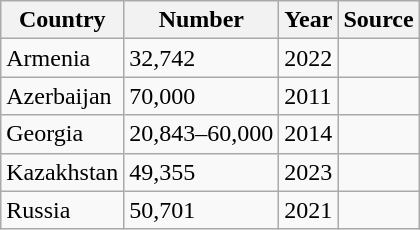<table class="wikitable">
<tr>
<th>Country</th>
<th>Number</th>
<th>Year</th>
<th>Source</th>
</tr>
<tr>
<td>Armenia</td>
<td>32,742</td>
<td>2022</td>
<td></td>
</tr>
<tr>
<td>Azerbaijan</td>
<td>70,000</td>
<td>2011</td>
<td></td>
</tr>
<tr>
<td>Georgia</td>
<td>20,843–60,000</td>
<td>2014</td>
<td></td>
</tr>
<tr>
<td>Kazakhstan</td>
<td>49,355</td>
<td>2023</td>
<td></td>
</tr>
<tr>
<td>Russia</td>
<td>50,701</td>
<td>2021</td>
<td></td>
</tr>
</table>
